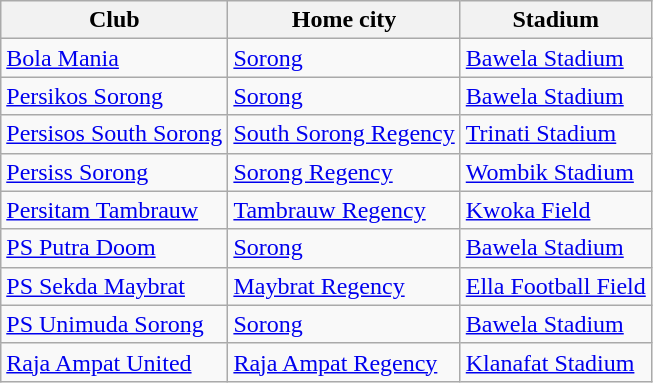<table class="wikitable sortable">
<tr>
<th>Club</th>
<th>Home city</th>
<th>Stadium</th>
</tr>
<tr>
<td><a href='#'>Bola Mania</a></td>
<td><a href='#'>Sorong</a></td>
<td><a href='#'>Bawela Stadium</a></td>
</tr>
<tr>
<td><a href='#'>Persikos Sorong</a></td>
<td><a href='#'>Sorong</a></td>
<td><a href='#'>Bawela Stadium</a></td>
</tr>
<tr>
<td><a href='#'>Persisos South Sorong</a></td>
<td><a href='#'>South Sorong Regency</a></td>
<td><a href='#'>Trinati Stadium</a></td>
</tr>
<tr>
<td><a href='#'>Persiss Sorong</a></td>
<td><a href='#'>Sorong Regency</a></td>
<td><a href='#'>Wombik Stadium</a></td>
</tr>
<tr>
<td><a href='#'>Persitam Tambrauw</a></td>
<td><a href='#'>Tambrauw Regency</a></td>
<td><a href='#'>Kwoka Field</a></td>
</tr>
<tr>
<td><a href='#'>PS Putra Doom</a></td>
<td><a href='#'>Sorong</a></td>
<td><a href='#'>Bawela Stadium</a></td>
</tr>
<tr>
<td><a href='#'>PS Sekda Maybrat</a></td>
<td><a href='#'>Maybrat Regency</a></td>
<td><a href='#'>Ella Football Field</a></td>
</tr>
<tr>
<td><a href='#'>PS Unimuda Sorong</a></td>
<td><a href='#'>Sorong</a></td>
<td><a href='#'>Bawela Stadium</a></td>
</tr>
<tr>
<td><a href='#'>Raja Ampat United</a></td>
<td><a href='#'>Raja Ampat Regency</a></td>
<td><a href='#'>Klanafat Stadium</a></td>
</tr>
</table>
